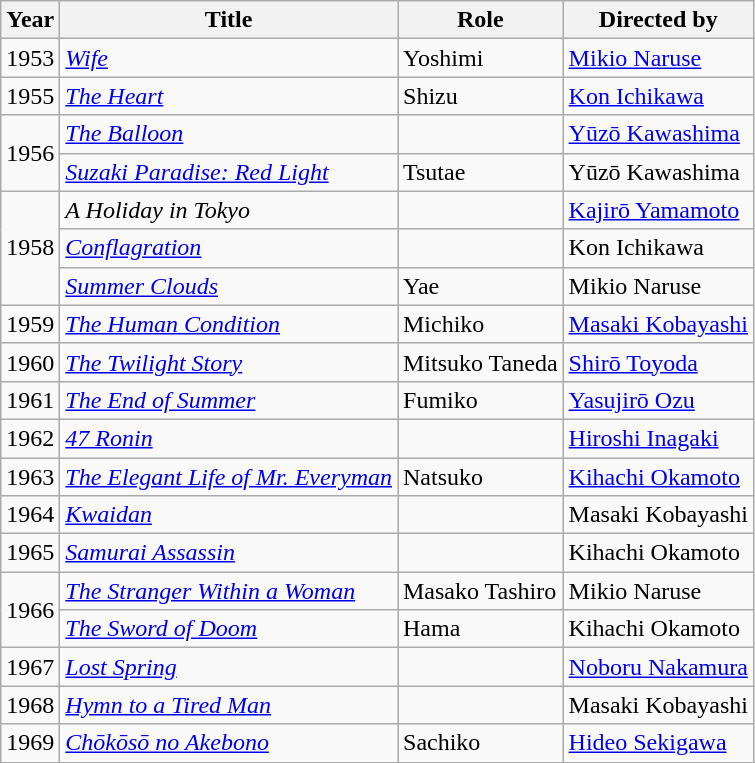<table class="wikitable sortable">
<tr>
<th>Year</th>
<th>Title</th>
<th>Role</th>
<th>Directed by</th>
</tr>
<tr>
<td>1953</td>
<td><em><a href='#'>Wife</a></em></td>
<td>Yoshimi</td>
<td><a href='#'>Mikio Naruse</a></td>
</tr>
<tr>
<td>1955</td>
<td><em><a href='#'>The Heart</a></em></td>
<td>Shizu</td>
<td><a href='#'>Kon Ichikawa</a></td>
</tr>
<tr>
<td rowspan=2>1956</td>
<td><em><a href='#'>The Balloon</a></em></td>
<td></td>
<td><a href='#'>Yūzō Kawashima</a></td>
</tr>
<tr>
<td><em><a href='#'>Suzaki Paradise: Red Light</a></em></td>
<td>Tsutae</td>
<td>Yūzō Kawashima</td>
</tr>
<tr>
<td rowspan=3>1958</td>
<td><em>A Holiday in Tokyo</em></td>
<td></td>
<td><a href='#'>Kajirō Yamamoto</a></td>
</tr>
<tr>
<td><em><a href='#'>Conflagration</a></em></td>
<td></td>
<td>Kon Ichikawa</td>
</tr>
<tr>
<td><em><a href='#'>Summer Clouds</a></em></td>
<td>Yae</td>
<td>Mikio Naruse</td>
</tr>
<tr>
<td>1959</td>
<td><em><a href='#'>The Human Condition</a></em></td>
<td>Michiko</td>
<td><a href='#'>Masaki Kobayashi</a></td>
</tr>
<tr>
<td>1960</td>
<td><em><a href='#'>The Twilight Story</a></em></td>
<td>Mitsuko Taneda</td>
<td><a href='#'>Shirō Toyoda</a></td>
</tr>
<tr>
<td>1961</td>
<td><em><a href='#'>The End of Summer</a></em></td>
<td>Fumiko</td>
<td><a href='#'>Yasujirō Ozu</a></td>
</tr>
<tr>
<td>1962</td>
<td><em><a href='#'>47 Ronin</a></em></td>
<td></td>
<td><a href='#'>Hiroshi Inagaki</a></td>
</tr>
<tr>
<td>1963</td>
<td><em><a href='#'>The Elegant Life of Mr. Everyman</a></em></td>
<td>Natsuko</td>
<td><a href='#'>Kihachi Okamoto</a></td>
</tr>
<tr>
<td>1964</td>
<td><em><a href='#'>Kwaidan</a></em></td>
<td></td>
<td>Masaki Kobayashi</td>
</tr>
<tr>
<td>1965</td>
<td><em><a href='#'>Samurai Assassin</a></em></td>
<td></td>
<td>Kihachi Okamoto</td>
</tr>
<tr>
<td rowspan=2>1966</td>
<td><em><a href='#'>The Stranger Within a Woman</a></em></td>
<td>Masako Tashiro</td>
<td>Mikio Naruse</td>
</tr>
<tr>
<td><em><a href='#'>The Sword of Doom</a></em></td>
<td>Hama</td>
<td>Kihachi Okamoto</td>
</tr>
<tr>
<td>1967</td>
<td><em><a href='#'>Lost Spring</a></em></td>
<td></td>
<td><a href='#'>Noboru Nakamura</a></td>
</tr>
<tr>
<td>1968</td>
<td><em><a href='#'>Hymn to a Tired Man</a></em></td>
<td></td>
<td>Masaki Kobayashi</td>
</tr>
<tr>
<td>1969</td>
<td><em><a href='#'>Chōkōsō no Akebono</a></em></td>
<td>Sachiko</td>
<td><a href='#'>Hideo Sekigawa</a></td>
</tr>
<tr>
</tr>
</table>
